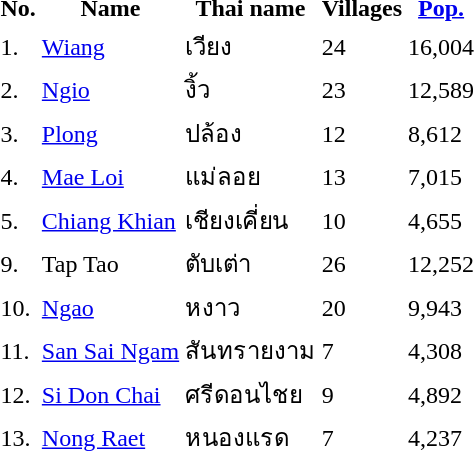<table>
<tr>
<th>No.</th>
<th>Name</th>
<th>Thai name</th>
<th>Villages</th>
<th><a href='#'>Pop.</a></th>
</tr>
<tr>
<td>1.</td>
<td><a href='#'>Wiang</a></td>
<td>เวียง</td>
<td>24</td>
<td>16,004</td>
<td></td>
</tr>
<tr>
<td>2.</td>
<td><a href='#'>Ngio</a></td>
<td>งิ้ว</td>
<td>23</td>
<td>12,589</td>
<td></td>
</tr>
<tr>
<td>3.</td>
<td><a href='#'>Plong</a></td>
<td>ปล้อง</td>
<td>12</td>
<td>8,612</td>
<td></td>
</tr>
<tr>
<td>4.</td>
<td><a href='#'>Mae Loi</a></td>
<td>แม่ลอย</td>
<td>13</td>
<td>7,015</td>
<td></td>
</tr>
<tr>
<td>5.</td>
<td><a href='#'>Chiang Khian</a></td>
<td>เชียงเคี่ยน</td>
<td>10</td>
<td>4,655</td>
<td></td>
</tr>
<tr>
<td>9.</td>
<td>Tap Tao</td>
<td>ตับเต่า</td>
<td>26</td>
<td>12,252</td>
<td></td>
</tr>
<tr>
<td>10.</td>
<td><a href='#'>Ngao</a></td>
<td>หงาว</td>
<td>20</td>
<td>9,943</td>
<td></td>
</tr>
<tr>
<td>11.</td>
<td><a href='#'>San Sai Ngam</a></td>
<td>สันทรายงาม</td>
<td>7</td>
<td>4,308</td>
<td></td>
</tr>
<tr>
<td>12.</td>
<td><a href='#'>Si Don Chai</a></td>
<td>ศรีดอนไชย</td>
<td>9</td>
<td>4,892</td>
<td></td>
</tr>
<tr>
<td>13.</td>
<td><a href='#'>Nong Raet</a></td>
<td>หนองแรด</td>
<td>7</td>
<td>4,237</td>
<td></td>
</tr>
</table>
